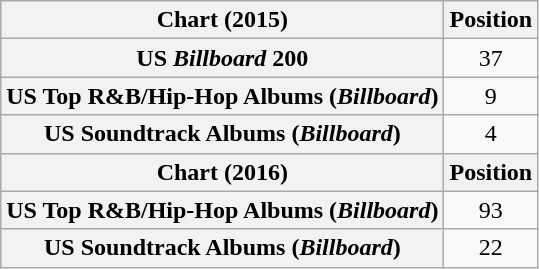<table class="wikitable plainrowheaders" style="text-align:center">
<tr>
<th scope="col">Chart (2015)</th>
<th scope="col">Position</th>
</tr>
<tr>
<th scope="row">US <em>Billboard</em> 200</th>
<td>37</td>
</tr>
<tr>
<th scope="row">US Top R&B/Hip-Hop Albums (<em>Billboard</em>)</th>
<td>9</td>
</tr>
<tr>
<th scope="row">US Soundtrack Albums (<em>Billboard</em>)</th>
<td>4</td>
</tr>
<tr>
<th scope="col">Chart (2016)</th>
<th scope="col">Position</th>
</tr>
<tr>
<th scope="row">US Top R&B/Hip-Hop Albums (<em>Billboard</em>)</th>
<td>93</td>
</tr>
<tr>
<th scope="row">US Soundtrack Albums (<em>Billboard</em>)</th>
<td>22</td>
</tr>
</table>
